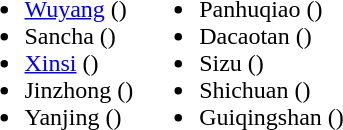<table>
<tr>
<td valign="top"><br><ul><li><a href='#'>Wuyang</a> ()</li><li>Sancha ()</li><li><a href='#'>Xinsi</a> ()</li><li>Jinzhong ()</li><li>Yanjing ()</li></ul></td>
<td valign="top"><br><ul><li>Panhuqiao ()</li><li>Dacaotan ()</li><li>Sizu ()</li><li>Shichuan ()</li><li>Guiqingshan ()</li></ul></td>
</tr>
</table>
